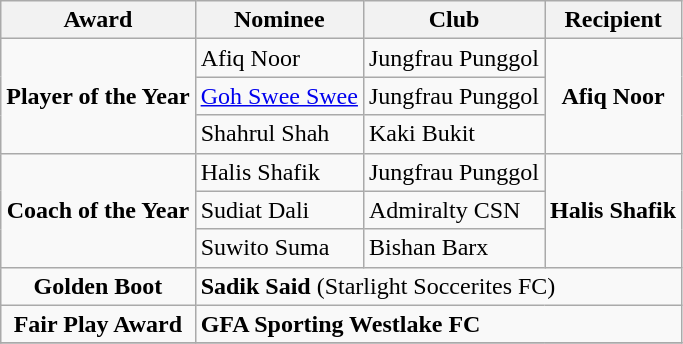<table class="wikitable" style="font-size:100%">
<tr>
<th>Award</th>
<th>Nominee</th>
<th>Club</th>
<th>Recipient</th>
</tr>
<tr>
<td align="center" rowspan="3"><strong>Player of the Year</strong></td>
<td>Afiq Noor</td>
<td>Jungfrau Punggol</td>
<td align="center" rowspan="3"><strong>Afiq Noor</strong></td>
</tr>
<tr>
<td><a href='#'>Goh Swee Swee</a></td>
<td>Jungfrau Punggol</td>
</tr>
<tr>
<td>Shahrul Shah</td>
<td>Kaki Bukit</td>
</tr>
<tr>
<td align="center" rowspan="3"><strong>Coach of the Year</strong></td>
<td>Halis Shafik</td>
<td>Jungfrau Punggol</td>
<td align="center" rowspan="3"><strong>Halis Shafik</strong></td>
</tr>
<tr>
<td>Sudiat Dali</td>
<td>Admiralty CSN</td>
</tr>
<tr>
<td>Suwito Suma</td>
<td>Bishan Barx</td>
</tr>
<tr>
<td align="center"><strong>Golden Boot</strong></td>
<td colspan="3"><strong>Sadik Said</strong> (Starlight Soccerites FC)</td>
</tr>
<tr>
<td align="center"><strong>Fair Play Award</strong></td>
<td colspan="3"><strong>GFA Sporting Westlake FC</strong></td>
</tr>
<tr>
</tr>
</table>
